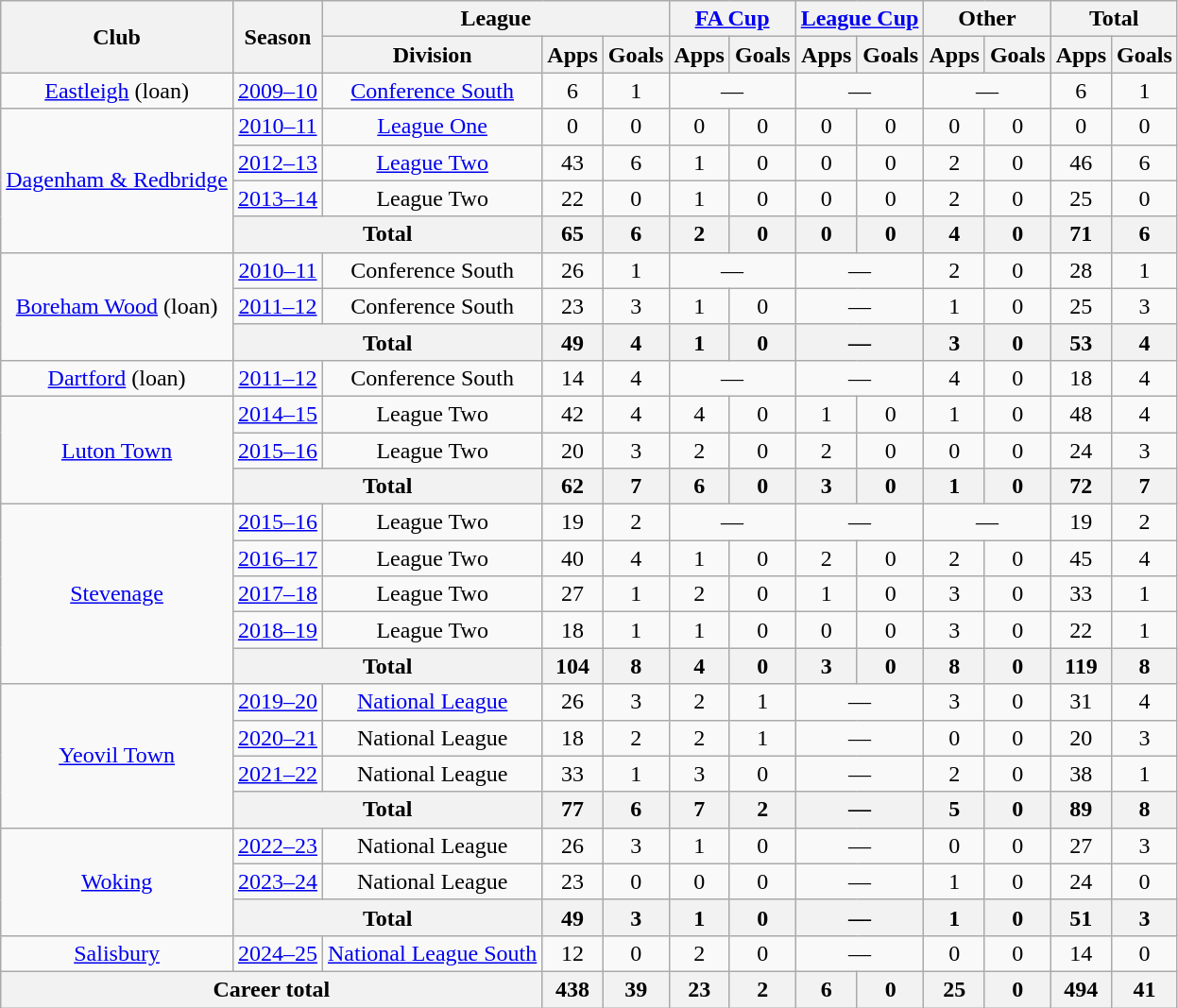<table class=wikitable style=text-align:center>
<tr>
<th rowspan=2>Club</th>
<th rowspan=2>Season</th>
<th colspan=3>League</th>
<th colspan=2><a href='#'>FA Cup</a></th>
<th colspan=2><a href='#'>League Cup</a></th>
<th colspan=2>Other</th>
<th colspan=2>Total</th>
</tr>
<tr>
<th>Division</th>
<th>Apps</th>
<th>Goals</th>
<th>Apps</th>
<th>Goals</th>
<th>Apps</th>
<th>Goals</th>
<th>Apps</th>
<th>Goals</th>
<th>Apps</th>
<th>Goals</th>
</tr>
<tr>
<td><a href='#'>Eastleigh</a> (loan)</td>
<td><a href='#'>2009–10</a></td>
<td><a href='#'>Conference South</a></td>
<td>6</td>
<td>1</td>
<td colspan=2>—</td>
<td colspan=2>—</td>
<td colspan=2>—</td>
<td>6</td>
<td>1</td>
</tr>
<tr>
<td rowspan=4><a href='#'>Dagenham & Redbridge</a></td>
<td><a href='#'>2010–11</a></td>
<td><a href='#'>League One</a></td>
<td>0</td>
<td>0</td>
<td>0</td>
<td>0</td>
<td>0</td>
<td>0</td>
<td>0</td>
<td>0</td>
<td>0</td>
<td>0</td>
</tr>
<tr>
<td><a href='#'>2012–13</a></td>
<td><a href='#'>League Two</a></td>
<td>43</td>
<td>6</td>
<td>1</td>
<td>0</td>
<td>0</td>
<td>0</td>
<td>2</td>
<td>0</td>
<td>46</td>
<td>6</td>
</tr>
<tr>
<td><a href='#'>2013–14</a></td>
<td>League Two</td>
<td>22</td>
<td>0</td>
<td>1</td>
<td>0</td>
<td>0</td>
<td>0</td>
<td>2</td>
<td>0</td>
<td>25</td>
<td>0</td>
</tr>
<tr>
<th colspan=2>Total</th>
<th>65</th>
<th>6</th>
<th>2</th>
<th>0</th>
<th>0</th>
<th>0</th>
<th>4</th>
<th>0</th>
<th>71</th>
<th>6</th>
</tr>
<tr>
<td rowspan=3><a href='#'>Boreham Wood</a> (loan)</td>
<td><a href='#'>2010–11</a></td>
<td>Conference South</td>
<td>26</td>
<td>1</td>
<td colspan=2>—</td>
<td colspan=2>—</td>
<td>2</td>
<td>0</td>
<td>28</td>
<td>1</td>
</tr>
<tr>
<td><a href='#'>2011–12</a></td>
<td>Conference South</td>
<td>23</td>
<td>3</td>
<td>1</td>
<td>0</td>
<td colspan=2>—</td>
<td>1</td>
<td>0</td>
<td>25</td>
<td>3</td>
</tr>
<tr>
<th colspan=2>Total</th>
<th>49</th>
<th>4</th>
<th>1</th>
<th>0</th>
<th colspan=2>—</th>
<th>3</th>
<th>0</th>
<th>53</th>
<th>4</th>
</tr>
<tr>
<td><a href='#'>Dartford</a> (loan)</td>
<td><a href='#'>2011–12</a></td>
<td>Conference South</td>
<td>14</td>
<td>4</td>
<td colspan=2>—</td>
<td colspan=2>—</td>
<td>4</td>
<td>0</td>
<td>18</td>
<td>4</td>
</tr>
<tr>
<td rowspan=3><a href='#'>Luton Town</a></td>
<td><a href='#'>2014–15</a></td>
<td>League Two</td>
<td>42</td>
<td>4</td>
<td>4</td>
<td>0</td>
<td>1</td>
<td>0</td>
<td>1</td>
<td>0</td>
<td>48</td>
<td>4</td>
</tr>
<tr>
<td><a href='#'>2015–16</a></td>
<td>League Two</td>
<td>20</td>
<td>3</td>
<td>2</td>
<td>0</td>
<td>2</td>
<td>0</td>
<td>0</td>
<td>0</td>
<td>24</td>
<td>3</td>
</tr>
<tr>
<th colspan=2>Total</th>
<th>62</th>
<th>7</th>
<th>6</th>
<th>0</th>
<th>3</th>
<th>0</th>
<th>1</th>
<th>0</th>
<th>72</th>
<th>7</th>
</tr>
<tr>
<td rowspan=5><a href='#'>Stevenage</a></td>
<td><a href='#'>2015–16</a></td>
<td>League Two</td>
<td>19</td>
<td>2</td>
<td colspan=2>—</td>
<td colspan=2>—</td>
<td colspan=2>—</td>
<td>19</td>
<td>2</td>
</tr>
<tr>
<td><a href='#'>2016–17</a></td>
<td>League Two</td>
<td>40</td>
<td>4</td>
<td>1</td>
<td>0</td>
<td>2</td>
<td>0</td>
<td>2</td>
<td>0</td>
<td>45</td>
<td>4</td>
</tr>
<tr>
<td><a href='#'>2017–18</a></td>
<td>League Two</td>
<td>27</td>
<td>1</td>
<td>2</td>
<td>0</td>
<td>1</td>
<td>0</td>
<td>3</td>
<td>0</td>
<td>33</td>
<td>1</td>
</tr>
<tr>
<td><a href='#'>2018–19</a></td>
<td>League Two</td>
<td>18</td>
<td>1</td>
<td>1</td>
<td>0</td>
<td>0</td>
<td>0</td>
<td>3</td>
<td>0</td>
<td>22</td>
<td>1</td>
</tr>
<tr>
<th colspan=2>Total</th>
<th>104</th>
<th>8</th>
<th>4</th>
<th>0</th>
<th>3</th>
<th>0</th>
<th>8</th>
<th>0</th>
<th>119</th>
<th>8</th>
</tr>
<tr>
<td rowspan=4><a href='#'>Yeovil Town</a></td>
<td><a href='#'>2019–20</a></td>
<td><a href='#'>National League</a></td>
<td>26</td>
<td>3</td>
<td>2</td>
<td>1</td>
<td colspan=2>—</td>
<td>3</td>
<td>0</td>
<td>31</td>
<td>4</td>
</tr>
<tr>
<td><a href='#'>2020–21</a></td>
<td>National League</td>
<td>18</td>
<td>2</td>
<td>2</td>
<td>1</td>
<td colspan=2>—</td>
<td>0</td>
<td>0</td>
<td>20</td>
<td>3</td>
</tr>
<tr>
<td><a href='#'>2021–22</a></td>
<td>National League</td>
<td>33</td>
<td>1</td>
<td>3</td>
<td>0</td>
<td colspan=2>—</td>
<td>2</td>
<td>0</td>
<td>38</td>
<td>1</td>
</tr>
<tr>
<th colspan=2>Total</th>
<th>77</th>
<th>6</th>
<th>7</th>
<th>2</th>
<th colspan=2>—</th>
<th>5</th>
<th>0</th>
<th>89</th>
<th>8</th>
</tr>
<tr>
<td rowspan="3"><a href='#'>Woking</a></td>
<td><a href='#'>2022–23</a></td>
<td>National League</td>
<td>26</td>
<td>3</td>
<td>1</td>
<td>0</td>
<td colspan=2>—</td>
<td>0</td>
<td>0</td>
<td>27</td>
<td>3</td>
</tr>
<tr>
<td><a href='#'>2023–24</a></td>
<td>National League</td>
<td>23</td>
<td>0</td>
<td>0</td>
<td>0</td>
<td colspan=2>—</td>
<td>1</td>
<td>0</td>
<td>24</td>
<td>0</td>
</tr>
<tr>
<th colspan=2>Total</th>
<th>49</th>
<th>3</th>
<th>1</th>
<th>0</th>
<th colspan=2>—</th>
<th>1</th>
<th>0</th>
<th>51</th>
<th>3</th>
</tr>
<tr>
<td><a href='#'>Salisbury</a></td>
<td><a href='#'>2024–25</a></td>
<td><a href='#'>National League South</a></td>
<td>12</td>
<td>0</td>
<td>2</td>
<td>0</td>
<td colspan=2>—</td>
<td>0</td>
<td>0</td>
<td>14</td>
<td>0</td>
</tr>
<tr>
<th colspan=3>Career total</th>
<th>438</th>
<th>39</th>
<th>23</th>
<th>2</th>
<th>6</th>
<th>0</th>
<th>25</th>
<th>0</th>
<th>494</th>
<th>41</th>
</tr>
</table>
